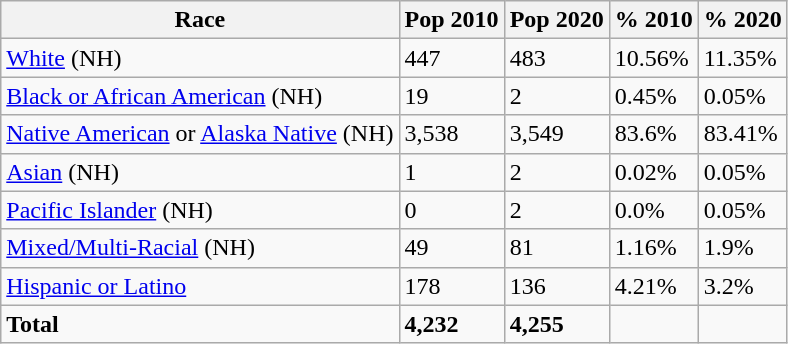<table class="wikitable">
<tr>
<th>Race</th>
<th>Pop 2010</th>
<th>Pop 2020</th>
<th>% 2010</th>
<th>% 2020</th>
</tr>
<tr>
<td><a href='#'>White</a> (NH)</td>
<td>447</td>
<td>483</td>
<td>10.56%</td>
<td>11.35%</td>
</tr>
<tr>
<td><a href='#'>Black or African American</a> (NH)</td>
<td>19</td>
<td>2</td>
<td>0.45%</td>
<td>0.05%</td>
</tr>
<tr>
<td><a href='#'>Native American</a> or <a href='#'>Alaska Native</a> (NH)</td>
<td>3,538</td>
<td>3,549</td>
<td>83.6%</td>
<td>83.41%</td>
</tr>
<tr>
<td><a href='#'>Asian</a> (NH)</td>
<td>1</td>
<td>2</td>
<td>0.02%</td>
<td>0.05%</td>
</tr>
<tr>
<td><a href='#'>Pacific Islander</a> (NH)</td>
<td>0</td>
<td>2</td>
<td>0.0%</td>
<td>0.05%</td>
</tr>
<tr>
<td><a href='#'>Mixed/Multi-Racial</a> (NH)</td>
<td>49</td>
<td>81</td>
<td>1.16%</td>
<td>1.9%</td>
</tr>
<tr>
<td><a href='#'>Hispanic or Latino</a></td>
<td>178</td>
<td>136</td>
<td>4.21%</td>
<td>3.2%</td>
</tr>
<tr>
<td><strong>Total</strong></td>
<td><strong>4,232</strong></td>
<td><strong>4,255</strong></td>
<td></td>
<td></td>
</tr>
</table>
